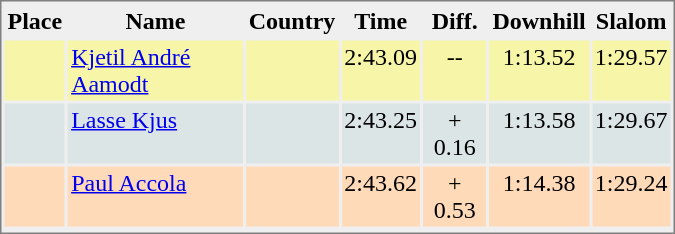<table style="border-style:solid;border-width:1px;border-color:#808080;background-color:#EFEFEF" cellspacing="2" cellpadding="2" width="450px">
<tr bgcolor="#EFEFEF">
<th>Place</th>
<th>Name</th>
<th>Country</th>
<th>Time</th>
<th>Diff.</th>
<th>Downhill</th>
<th>Slalom</th>
</tr>
<tr align="center" valign="top" bgcolor="#F7F6A8">
<th></th>
<td align="left"><a href='#'>Kjetil André Aamodt</a></td>
<td align="left"></td>
<td>2:43.09</td>
<td>--</td>
<td>1:13.52</td>
<td>1:29.57</td>
</tr>
<tr align="center" valign="top" bgcolor="#DCE5E5">
<th></th>
<td align="left"><a href='#'>Lasse Kjus</a></td>
<td align="left"></td>
<td>2:43.25</td>
<td>+ 0.16</td>
<td>1:13.58</td>
<td>1:29.67</td>
</tr>
<tr align="center" valign="top" bgcolor="#FFDAB9">
<th></th>
<td align="left"><a href='#'>Paul Accola</a></td>
<td align="left"></td>
<td>2:43.62</td>
<td>+ 0.53</td>
<td>1:14.38</td>
<td>1:29.24</td>
</tr>
<tr align="center" valign="top" bgcolor="#FFFFFF">
</tr>
</table>
